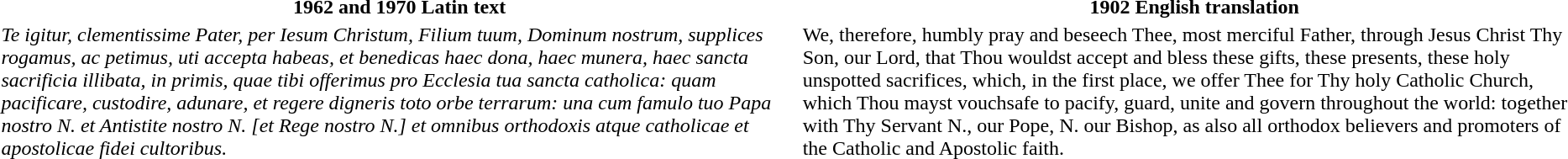<table>
<tr>
<th>1962 and 1970 Latin text</th>
<th>1902 English translation</th>
</tr>
<tr>
<td><em>Te igitur, clementissime Pater, per Iesum Christum, Filium tuum, Dominum nostrum, supplices rogamus, ac petimus, uti accepta habeas, et benedicas haec dona, haec munera, haec sancta sacrificia illibata, in primis, quae tibi offerimus pro Ecclesia tua sancta catholica: quam pacificare, custodire, adunare, et regere digneris toto orbe terrarum: una cum famulo tuo Papa nostro N. et Antistite nostro N. [et Rege nostro N.] et omnibus orthodoxis atque catholicae et apostolicae fidei cultoribus.</em></td>
<td>We, therefore, humbly pray and beseech Thee, most merciful Father, through Jesus Christ Thy Son, our Lord, that Thou wouldst accept and bless these gifts, these presents, these holy unspotted sacrifices, which, in the first place, we offer Thee for Thy holy Catholic Church, which Thou mayst vouchsafe to pacify, guard, unite and govern throughout the world: together with Thy Servant N., our Pope, N. our Bishop, as also all orthodox believers and promoters of the Catholic and Apostolic faith.</td>
</tr>
</table>
